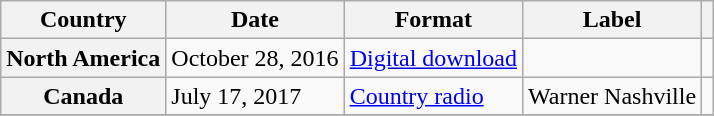<table class="wikitable plainrowheaders">
<tr>
<th>Country</th>
<th>Date</th>
<th>Format</th>
<th>Label</th>
<th></th>
</tr>
<tr>
<th scope="row">North America</th>
<td>October 28, 2016</td>
<td><a href='#'>Digital download</a></td>
<td></td>
<td></td>
</tr>
<tr>
<th scope="row">Canada</th>
<td>July 17, 2017</td>
<td><a href='#'>Country radio</a></td>
<td>Warner Nashville</td>
<td></td>
</tr>
<tr>
</tr>
</table>
